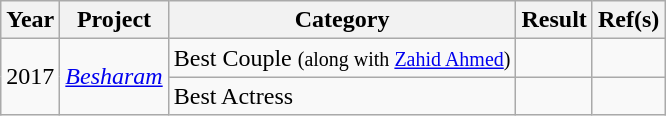<table class="wikitable style">
<tr>
<th>Year</th>
<th>Project</th>
<th>Category</th>
<th>Result</th>
<th>Ref(s)</th>
</tr>
<tr>
<td rowspan="2">2017</td>
<td rowspan="2"><em><a href='#'>Besharam</a></em></td>
<td>Best Couple <small>(along with <a href='#'>Zahid Ahmed</a>)</small></td>
<td></td>
<td></td>
</tr>
<tr>
<td>Best Actress</td>
<td></td>
<td></td>
</tr>
</table>
